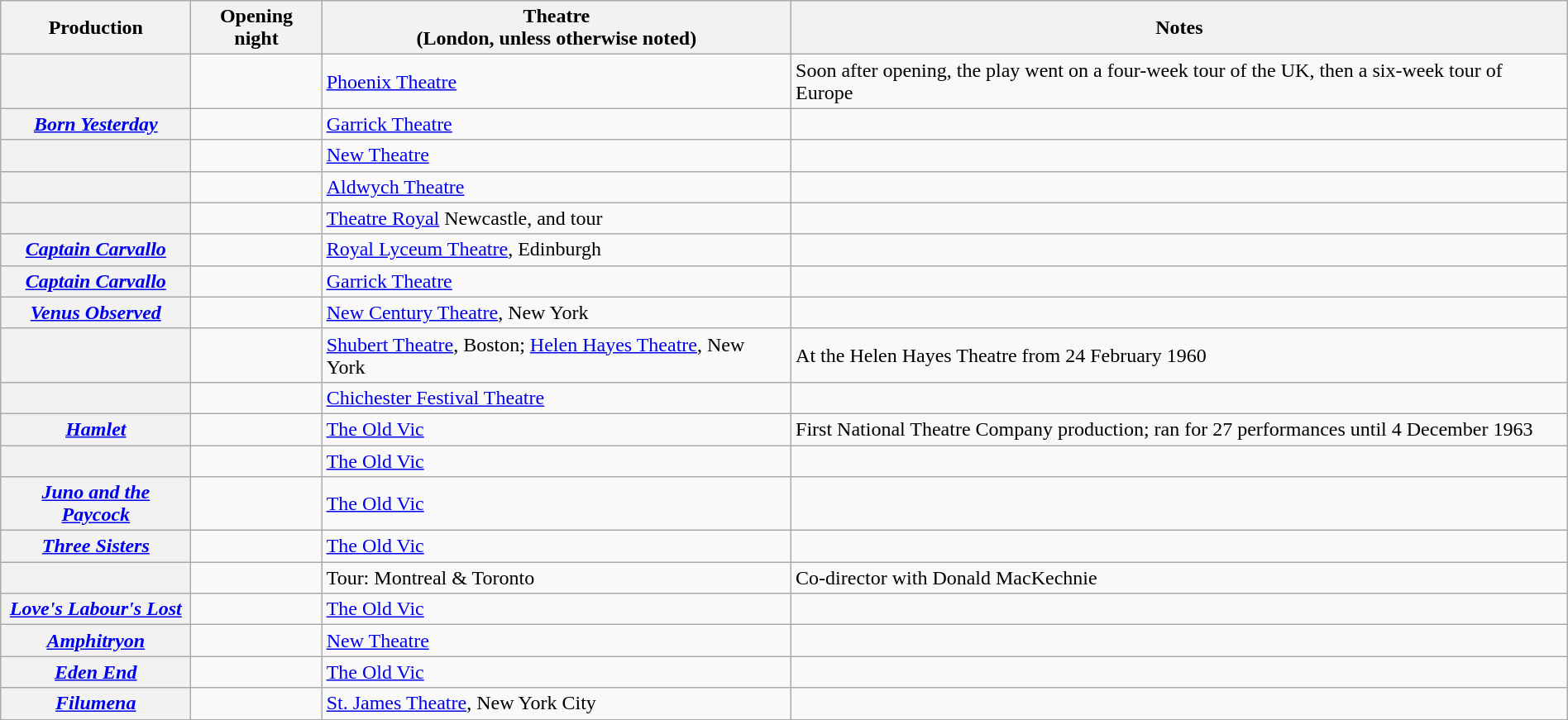<table class="wikitable plainrowheaders sortable" style="margin-right: 0;">
<tr>
<th scope="col">Production</th>
<th scope="col">Opening night</th>
<th scope="col">Theatre<br>(London, unless otherwise noted)</th>
<th scope="col" class="unsortable">Notes</th>
</tr>
<tr>
<th scope="row"></th>
<td></td>
<td><a href='#'>Phoenix Theatre</a></td>
<td>Soon after opening, the play went on a four-week tour of the UK, then a six-week tour of Europe</td>
</tr>
<tr>
<th scope="row"><em><a href='#'>Born Yesterday</a></em></th>
<td></td>
<td><a href='#'>Garrick Theatre</a></td>
<td></td>
</tr>
<tr>
<th scope="row"></th>
<td></td>
<td><a href='#'>New Theatre</a></td>
<td></td>
</tr>
<tr>
<th scope="row"></th>
<td></td>
<td><a href='#'>Aldwych Theatre</a></td>
<td></td>
</tr>
<tr>
<th scope="row"></th>
<td></td>
<td><a href='#'>Theatre Royal</a> Newcastle, and tour</td>
<td></td>
</tr>
<tr>
<th scope="row"><em><a href='#'>Captain Carvallo</a></em></th>
<td></td>
<td><a href='#'>Royal Lyceum Theatre</a>, Edinburgh</td>
<td></td>
</tr>
<tr>
<th scope="row"><em><a href='#'>Captain Carvallo</a></em></th>
<td></td>
<td><a href='#'>Garrick Theatre</a></td>
<td></td>
</tr>
<tr>
<th scope="row"><em><a href='#'>Venus Observed</a></em></th>
<td></td>
<td><a href='#'>New Century Theatre</a>, New York</td>
<td></td>
</tr>
<tr>
<th scope="row"></th>
<td></td>
<td><a href='#'>Shubert Theatre</a>, Boston; <a href='#'>Helen Hayes Theatre</a>, New York</td>
<td>At the Helen Hayes Theatre from 24 February 1960</td>
</tr>
<tr>
<th scope="row"></th>
<td></td>
<td><a href='#'>Chichester Festival Theatre</a></td>
<td></td>
</tr>
<tr>
<th scope="row"><em><a href='#'>Hamlet</a></em></th>
<td></td>
<td><a href='#'>The Old Vic</a></td>
<td>First National Theatre Company production; ran for 27 performances until 4 December 1963</td>
</tr>
<tr>
<th scope="row"></th>
<td></td>
<td><a href='#'>The Old Vic</a></td>
<td></td>
</tr>
<tr>
<th scope="row"><em><a href='#'>Juno and the Paycock</a></em></th>
<td></td>
<td><a href='#'>The Old Vic</a></td>
<td></td>
</tr>
<tr>
<th scope="row"><em><a href='#'>Three Sisters</a></em></th>
<td></td>
<td><a href='#'>The Old Vic</a></td>
<td></td>
</tr>
<tr>
<th scope="row"></th>
<td></td>
<td>Tour: Montreal & Toronto</td>
<td>Co-director with Donald MacKechnie</td>
</tr>
<tr>
<th scope="row"><em><a href='#'>Love's Labour's Lost</a></em></th>
<td></td>
<td><a href='#'>The Old Vic</a></td>
<td></td>
</tr>
<tr>
<th scope="row"><em><a href='#'>Amphitryon</a></em></th>
<td></td>
<td><a href='#'>New Theatre</a></td>
<td></td>
</tr>
<tr>
<th scope="row"><em><a href='#'>Eden End</a></em></th>
<td></td>
<td><a href='#'>The Old Vic</a></td>
<td></td>
</tr>
<tr>
<th scope="row"><em><a href='#'>Filumena</a></em></th>
<td></td>
<td><a href='#'>St. James Theatre</a>, New York City</td>
<td></td>
</tr>
</table>
